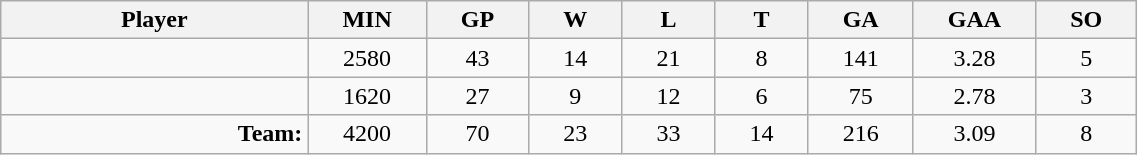<table class="wikitable sortable" width="60%">
<tr>
<th bgcolor="#DDDDFF" width="10%">Player</th>
<th width="3%" bgcolor="#DDDDFF" title="Minutes played">MIN</th>
<th width="3%" bgcolor="#DDDDFF" title="Games played in">GP</th>
<th width="3%" bgcolor="#DDDDFF" title="Wins">W</th>
<th width="3%" bgcolor="#DDDDFF"title="Losses">L</th>
<th width="3%" bgcolor="#DDDDFF" title="Ties">T</th>
<th width="3%" bgcolor="#DDDDFF" title="Goals against">GA</th>
<th width="3%" bgcolor="#DDDDFF" title="Goals against average">GAA</th>
<th width="3%" bgcolor="#DDDDFF"title="Shut-outs">SO</th>
</tr>
<tr align="center">
<td align="right"></td>
<td>2580</td>
<td>43</td>
<td>14</td>
<td>21</td>
<td>8</td>
<td>141</td>
<td>3.28</td>
<td>5</td>
</tr>
<tr align="center">
<td align="right"></td>
<td>1620</td>
<td>27</td>
<td>9</td>
<td>12</td>
<td>6</td>
<td>75</td>
<td>2.78</td>
<td>3</td>
</tr>
<tr align="center">
<td align="right"><strong>Team:</strong></td>
<td>4200</td>
<td>70</td>
<td>23</td>
<td>33</td>
<td>14</td>
<td>216</td>
<td>3.09</td>
<td>8</td>
</tr>
</table>
